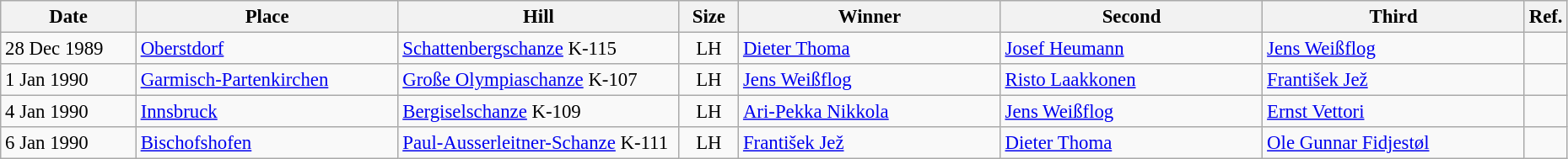<table class="wikitable" style="font-size:95%;">
<tr>
<th width="100">Date</th>
<th width="200">Place</th>
<th width="215">Hill</th>
<th width="40">Size</th>
<th width="200">Winner</th>
<th width="200">Second</th>
<th width="200">Third</th>
<th width="10">Ref.</th>
</tr>
<tr>
<td>28 Dec 1989</td>
<td> <a href='#'>Oberstdorf</a></td>
<td><a href='#'>Schattenbergschanze</a> K-115</td>
<td align=center>LH</td>
<td> <a href='#'>Dieter Thoma</a></td>
<td> <a href='#'>Josef Heumann</a></td>
<td> <a href='#'>Jens Weißflog</a></td>
<td></td>
</tr>
<tr>
<td>1 Jan 1990</td>
<td> <a href='#'>Garmisch-Partenkirchen</a></td>
<td><a href='#'>Große Olympiaschanze</a> K-107</td>
<td align=center>LH</td>
<td> <a href='#'>Jens Weißflog</a></td>
<td> <a href='#'>Risto Laakkonen</a></td>
<td> <a href='#'>František Jež</a></td>
<td></td>
</tr>
<tr>
<td>4 Jan 1990</td>
<td> <a href='#'>Innsbruck</a></td>
<td><a href='#'>Bergiselschanze</a> K-109</td>
<td align=center>LH</td>
<td> <a href='#'>Ari-Pekka Nikkola</a></td>
<td> <a href='#'>Jens Weißflog</a></td>
<td> <a href='#'>Ernst Vettori</a></td>
<td></td>
</tr>
<tr>
<td>6 Jan 1990</td>
<td> <a href='#'>Bischofshofen</a></td>
<td><a href='#'>Paul-Ausserleitner-Schanze</a> K-111</td>
<td align=center>LH</td>
<td> <a href='#'>František Jež</a></td>
<td> <a href='#'>Dieter Thoma</a></td>
<td> <a href='#'>Ole Gunnar Fidjestøl</a></td>
<td></td>
</tr>
</table>
